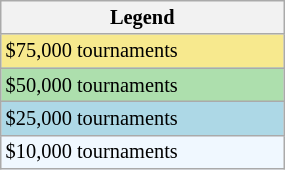<table class="wikitable" style="font-size:85%; width:15%;">
<tr>
<th>Legend</th>
</tr>
<tr style="background:#f7e98e;">
<td>$75,000 tournaments</td>
</tr>
<tr style="background:#addfad;">
<td>$50,000 tournaments</td>
</tr>
<tr style="background:lightblue;">
<td>$25,000 tournaments</td>
</tr>
<tr style="background:#f0f8ff;">
<td>$10,000 tournaments</td>
</tr>
</table>
